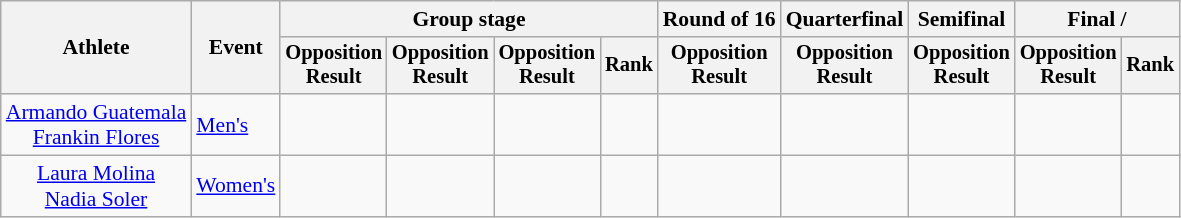<table class=wikitable style=font-size:90%;text-align:center>
<tr>
<th rowspan=2>Athlete</th>
<th rowspan=2>Event</th>
<th colspan=4>Group stage</th>
<th>Round of 16</th>
<th>Quarterfinal</th>
<th>Semifinal</th>
<th colspan=2>Final / </th>
</tr>
<tr style=font-size:95%>
<th>Opposition<br>Result</th>
<th>Opposition<br>Result</th>
<th>Opposition<br>Result</th>
<th>Rank</th>
<th>Opposition<br>Result</th>
<th>Opposition<br>Result</th>
<th>Opposition<br>Result</th>
<th>Opposition<br>Result</th>
<th>Rank</th>
</tr>
<tr>
<td><a href='#'>Armando Guatemala</a><br><a href='#'>Frankin Flores</a></td>
<td align=left><a href='#'>Men's</a></td>
<td></td>
<td></td>
<td></td>
<td></td>
<td></td>
<td></td>
<td></td>
<td></td>
<td></td>
</tr>
<tr align=center>
<td><a href='#'>Laura Molina</a><br><a href='#'>Nadia Soler</a></td>
<td align=left><a href='#'>Women's</a></td>
<td></td>
<td></td>
<td></td>
<td></td>
<td></td>
<td></td>
<td></td>
<td></td>
<td></td>
</tr>
</table>
